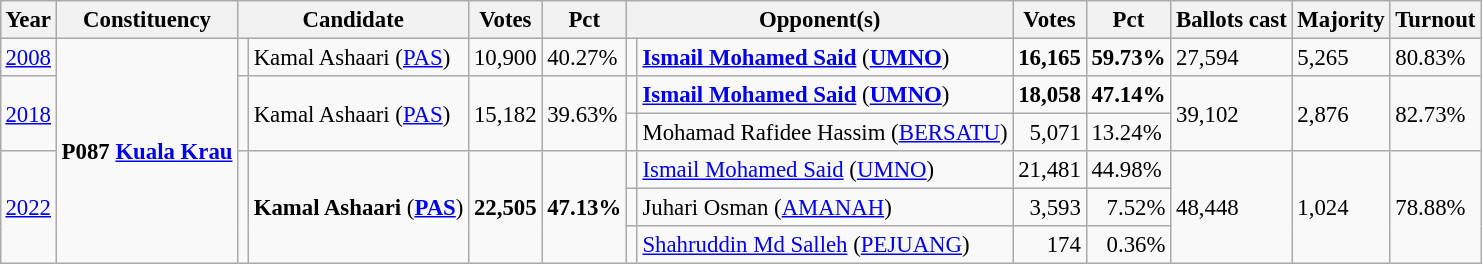<table class="wikitable" style="margin:0.5em ; font-size:95%">
<tr>
<th>Year</th>
<th>Constituency</th>
<th colspan=2>Candidate</th>
<th>Votes</th>
<th>Pct</th>
<th colspan=2>Opponent(s)</th>
<th>Votes</th>
<th>Pct</th>
<th>Ballots cast</th>
<th>Majority</th>
<th>Turnout</th>
</tr>
<tr>
<td><a href='#'>2008</a></td>
<td rowspan=6><strong>P087 <a href='#'>Kuala Krau</a></strong></td>
<td></td>
<td>Kamal Ashaari (<a href='#'>PAS</a>)</td>
<td align=right>10,900</td>
<td>40.27%</td>
<td></td>
<td><strong><a href='#'>Ismail Mohamed Said</a></strong> (<a href='#'><strong>UMNO</strong></a>)</td>
<td align=right><strong>16,165</strong></td>
<td><strong>59.73%</strong></td>
<td>27,594</td>
<td>5,265</td>
<td>80.83%</td>
</tr>
<tr>
<td rowspan=2><a href='#'>2018</a></td>
<td rowspan=2 ></td>
<td rowspan=2>Kamal Ashaari (<a href='#'>PAS</a>)</td>
<td rowspan=2 align=right>15,182</td>
<td rowspan=2>39.63%</td>
<td></td>
<td><strong><a href='#'>Ismail Mohamed Said</a></strong> (<a href='#'><strong>UMNO</strong></a>)</td>
<td align=right><strong>18,058</strong></td>
<td><strong>47.14%</strong></td>
<td rowspan=2>39,102</td>
<td rowspan=2>2,876</td>
<td rowspan=2>82.73%</td>
</tr>
<tr>
<td></td>
<td>Mohamad Rafidee Hassim	(<a href='#'>BERSATU</a>)</td>
<td align=right>5,071</td>
<td>13.24%</td>
</tr>
<tr>
<td rowspan=3><a href='#'>2022</a></td>
<td rowspan=3 bgcolor=></td>
<td rowspan=3><strong>Kamal Ashaari</strong> (<a href='#'><strong>PAS</strong></a>)</td>
<td rowspan=3 align=right><strong>22,505</strong></td>
<td rowspan=3><strong>47.13%</strong></td>
<td></td>
<td><a href='#'>Ismail Mohamed Said</a> (<a href='#'>UMNO</a>)</td>
<td align=right>21,481</td>
<td>44.98%</td>
<td rowspan=3>48,448</td>
<td rowspan=3>1,024</td>
<td rowspan=3>78.88%</td>
</tr>
<tr>
<td></td>
<td>Juhari Osman (<a href='#'>AMANAH</a>)</td>
<td align=right>3,593</td>
<td align=right>7.52%</td>
</tr>
<tr>
<td bgcolor=></td>
<td><a href='#'>Shahruddin Md Salleh</a> (<a href='#'>PEJUANG</a>)</td>
<td align=right>174</td>
<td align=right>0.36%</td>
</tr>
</table>
